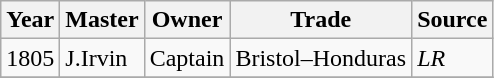<table class=" wikitable">
<tr>
<th>Year</th>
<th>Master</th>
<th>Owner</th>
<th>Trade</th>
<th>Source</th>
</tr>
<tr>
<td>1805</td>
<td>J.Irvin</td>
<td>Captain</td>
<td>Bristol–Honduras</td>
<td><em>LR</em></td>
</tr>
<tr>
</tr>
</table>
